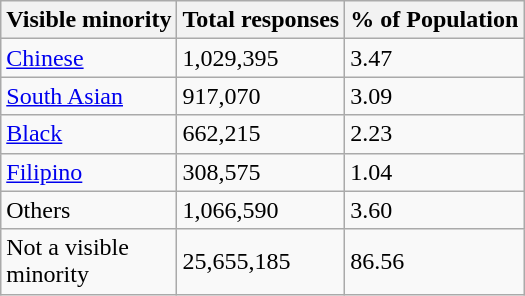<table class="wikitable">
<tr>
<th>Visible minority</th>
<th>Total responses</th>
<th>% of Population</th>
</tr>
<tr>
<td><a href='#'>Chinese</a></td>
<td>1,029,395</td>
<td>3.47</td>
</tr>
<tr>
<td><a href='#'>South Asian</a></td>
<td>917,070</td>
<td>3.09</td>
</tr>
<tr>
<td><a href='#'>Black</a></td>
<td>662,215</td>
<td>2.23</td>
</tr>
<tr>
<td><a href='#'>Filipino</a></td>
<td>308,575</td>
<td>1.04</td>
</tr>
<tr>
<td>Others</td>
<td>1,066,590</td>
<td>3.60</td>
</tr>
<tr>
<td>Not a visible <br> minority</td>
<td>25,655,185</td>
<td>86.56</td>
</tr>
</table>
